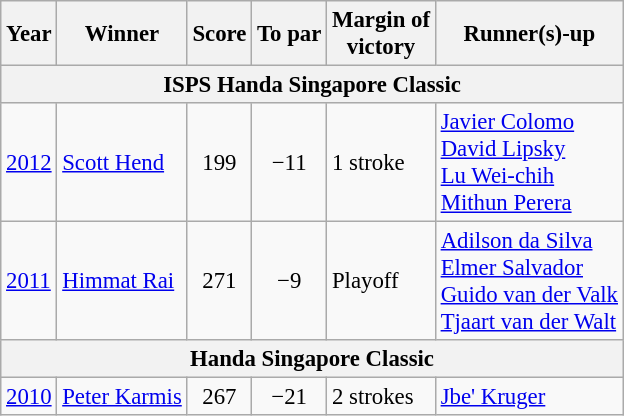<table class=wikitable style="font-size: 95%;">
<tr>
<th>Year</th>
<th>Winner</th>
<th>Score</th>
<th>To par</th>
<th>Margin of<br>victory</th>
<th>Runner(s)-up</th>
</tr>
<tr>
<th colspan=7>ISPS Handa Singapore Classic</th>
</tr>
<tr>
<td><a href='#'>2012</a></td>
<td> <a href='#'>Scott Hend</a></td>
<td align=center>199</td>
<td align=center>−11</td>
<td>1 stroke</td>
<td> <a href='#'>Javier Colomo</a><br> <a href='#'>David Lipsky</a><br> <a href='#'>Lu Wei-chih</a><br> <a href='#'>Mithun Perera</a></td>
</tr>
<tr>
<td><a href='#'>2011</a></td>
<td> <a href='#'>Himmat Rai</a></td>
<td align=center>271</td>
<td align=center>−9</td>
<td>Playoff</td>
<td> <a href='#'>Adilson da Silva</a><br> <a href='#'>Elmer Salvador</a><br> <a href='#'>Guido van der Valk</a><br> <a href='#'>Tjaart van der Walt</a></td>
</tr>
<tr>
<th colspan=7>Handa Singapore Classic</th>
</tr>
<tr>
<td><a href='#'>2010</a></td>
<td> <a href='#'>Peter Karmis</a></td>
<td align=center>267</td>
<td align=center>−21</td>
<td>2 strokes</td>
<td> <a href='#'>Jbe' Kruger</a></td>
</tr>
</table>
